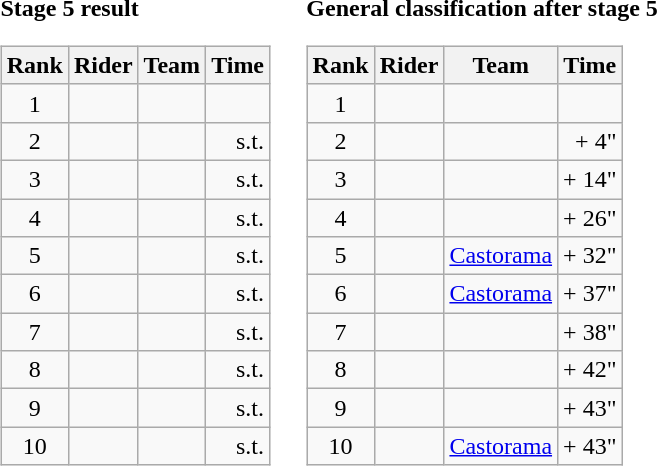<table>
<tr>
<td><strong>Stage 5 result</strong><br><table class="wikitable">
<tr>
<th scope="col">Rank</th>
<th scope="col">Rider</th>
<th scope="col">Team</th>
<th scope="col">Time</th>
</tr>
<tr>
<td style="text-align:center;">1</td>
<td></td>
<td></td>
<td style="text-align:right;"></td>
</tr>
<tr>
<td style="text-align:center;">2</td>
<td></td>
<td></td>
<td style="text-align:right;">s.t.</td>
</tr>
<tr>
<td style="text-align:center;">3</td>
<td></td>
<td></td>
<td style="text-align:right;">s.t.</td>
</tr>
<tr>
<td style="text-align:center;">4</td>
<td></td>
<td></td>
<td style="text-align:right;">s.t.</td>
</tr>
<tr>
<td style="text-align:center;">5</td>
<td></td>
<td></td>
<td style="text-align:right;">s.t.</td>
</tr>
<tr>
<td style="text-align:center;">6</td>
<td></td>
<td></td>
<td style="text-align:right;">s.t.</td>
</tr>
<tr>
<td style="text-align:center;">7</td>
<td></td>
<td></td>
<td style="text-align:right;">s.t.</td>
</tr>
<tr>
<td style="text-align:center;">8</td>
<td></td>
<td></td>
<td style="text-align:right;">s.t.</td>
</tr>
<tr>
<td style="text-align:center;">9</td>
<td></td>
<td></td>
<td style="text-align:right;">s.t.</td>
</tr>
<tr>
<td style="text-align:center;">10</td>
<td></td>
<td></td>
<td style="text-align:right;">s.t.</td>
</tr>
</table>
</td>
<td></td>
<td><strong>General classification after stage 5</strong><br><table class="wikitable">
<tr>
<th scope="col">Rank</th>
<th scope="col">Rider</th>
<th scope="col">Team</th>
<th scope="col">Time</th>
</tr>
<tr>
<td style="text-align:center;">1</td>
<td> </td>
<td></td>
<td style="text-align:right;"></td>
</tr>
<tr>
<td style="text-align:center;">2</td>
<td></td>
<td></td>
<td style="text-align:right;">+ 4"</td>
</tr>
<tr>
<td style="text-align:center;">3</td>
<td></td>
<td></td>
<td style="text-align:right;">+ 14"</td>
</tr>
<tr>
<td style="text-align:center;">4</td>
<td></td>
<td></td>
<td style="text-align:right;">+ 26"</td>
</tr>
<tr>
<td style="text-align:center;">5</td>
<td></td>
<td><a href='#'>Castorama</a></td>
<td style="text-align:right;">+ 32"</td>
</tr>
<tr>
<td style="text-align:center;">6</td>
<td></td>
<td><a href='#'>Castorama</a></td>
<td style="text-align:right;">+ 37"</td>
</tr>
<tr>
<td style="text-align:center;">7</td>
<td></td>
<td></td>
<td style="text-align:right;">+ 38"</td>
</tr>
<tr>
<td style="text-align:center;">8</td>
<td></td>
<td></td>
<td style="text-align:right;">+ 42"</td>
</tr>
<tr>
<td style="text-align:center;">9</td>
<td></td>
<td></td>
<td style="text-align:right;">+ 43"</td>
</tr>
<tr>
<td style="text-align:center;">10</td>
<td></td>
<td><a href='#'>Castorama</a></td>
<td style="text-align:right;">+ 43"</td>
</tr>
</table>
</td>
</tr>
</table>
